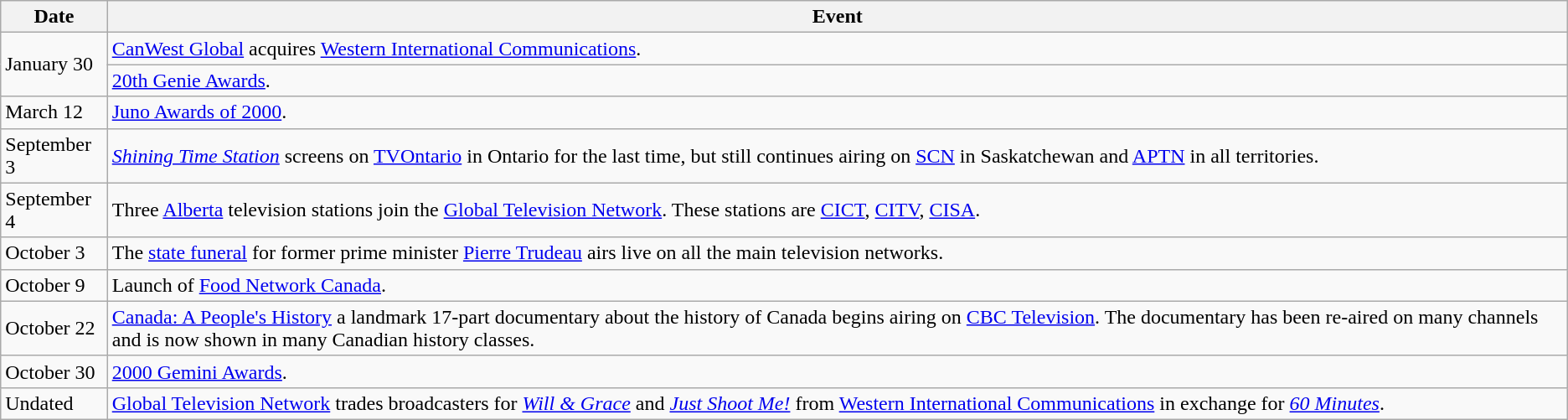<table class="wikitable">
<tr>
<th>Date</th>
<th>Event</th>
</tr>
<tr>
<td rowspan="2">January 30</td>
<td><a href='#'>CanWest Global</a> acquires <a href='#'>Western International Communications</a>.</td>
</tr>
<tr>
<td><a href='#'>20th Genie Awards</a>.</td>
</tr>
<tr>
<td>March 12</td>
<td><a href='#'>Juno Awards of 2000</a>.</td>
</tr>
<tr>
<td>September 3</td>
<td><em><a href='#'>Shining Time Station</a></em> screens on <a href='#'>TVOntario</a> in Ontario for the last time, but still continues airing on <a href='#'>SCN</a> in Saskatchewan and  <a href='#'>APTN</a> in all territories.</td>
</tr>
<tr>
<td>September 4</td>
<td>Three <a href='#'>Alberta</a> television stations join the <a href='#'>Global Television Network</a>. These stations are <a href='#'>CICT</a>, <a href='#'>CITV</a>, <a href='#'>CISA</a>.</td>
</tr>
<tr>
<td>October 3</td>
<td>The <a href='#'>state funeral</a> for former prime minister <a href='#'>Pierre Trudeau</a> airs live on all the main television networks.</td>
</tr>
<tr>
<td>October 9</td>
<td>Launch of <a href='#'>Food Network Canada</a>.</td>
</tr>
<tr>
<td>October 22</td>
<td><a href='#'>Canada: A People's History</a> a landmark 17-part documentary about the history of Canada begins airing on <a href='#'>CBC Television</a>. The documentary has been re-aired on many channels and is now shown in many Canadian history classes.</td>
</tr>
<tr>
<td>October 30</td>
<td><a href='#'>2000 Gemini Awards</a>.</td>
</tr>
<tr>
<td>Undated</td>
<td><a href='#'>Global Television Network</a> trades broadcasters for <em><a href='#'>Will & Grace</a></em> and <em><a href='#'>Just Shoot Me!</a></em> from <a href='#'>Western International Communications</a> in exchange for <em><a href='#'>60 Minutes</a></em>.</td>
</tr>
</table>
